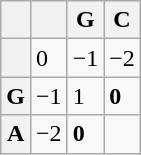<table class="wikitable">
<tr>
<th></th>
<th></th>
<th>G</th>
<th>C</th>
</tr>
<tr>
<th scope="row"></th>
<td>0</td>
<td>−1</td>
<td>−2</td>
</tr>
<tr>
<th scope="row">G</th>
<td>−1</td>
<td>1</td>
<td><strong>0</strong></td>
</tr>
<tr>
<th scope="row">A</th>
<td>−2</td>
<td><strong>0</strong></td>
<td></td>
</tr>
</table>
